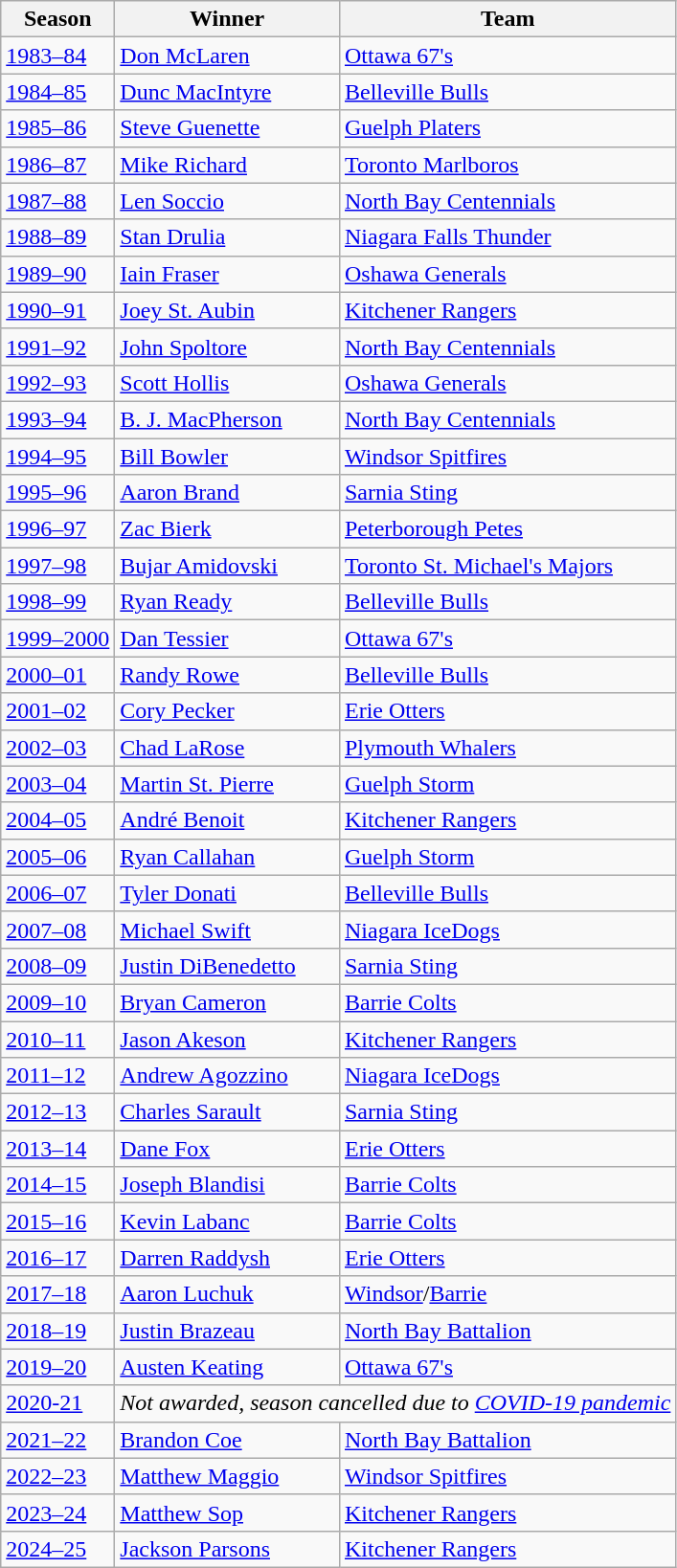<table class="wikitable sortable">
<tr>
<th>Season</th>
<th>Winner</th>
<th>Team</th>
</tr>
<tr>
<td><a href='#'>1983–84</a></td>
<td><a href='#'>Don McLaren</a></td>
<td><a href='#'>Ottawa 67's</a></td>
</tr>
<tr>
<td><a href='#'>1984–85</a></td>
<td><a href='#'>Dunc MacIntyre</a></td>
<td><a href='#'>Belleville Bulls</a></td>
</tr>
<tr>
<td><a href='#'>1985–86</a></td>
<td><a href='#'>Steve Guenette</a></td>
<td><a href='#'>Guelph Platers</a></td>
</tr>
<tr>
<td><a href='#'>1986–87</a></td>
<td><a href='#'>Mike Richard</a></td>
<td><a href='#'>Toronto Marlboros</a></td>
</tr>
<tr>
<td><a href='#'>1987–88</a></td>
<td><a href='#'>Len Soccio</a></td>
<td><a href='#'>North Bay Centennials</a></td>
</tr>
<tr>
<td><a href='#'>1988–89</a></td>
<td><a href='#'>Stan Drulia</a></td>
<td><a href='#'>Niagara Falls Thunder</a></td>
</tr>
<tr>
<td><a href='#'>1989–90</a></td>
<td><a href='#'>Iain Fraser</a></td>
<td><a href='#'>Oshawa Generals</a></td>
</tr>
<tr>
<td><a href='#'>1990–91</a></td>
<td><a href='#'>Joey St. Aubin</a></td>
<td><a href='#'>Kitchener Rangers</a></td>
</tr>
<tr>
<td><a href='#'>1991–92</a></td>
<td><a href='#'>John Spoltore</a></td>
<td><a href='#'>North Bay Centennials</a></td>
</tr>
<tr>
<td><a href='#'>1992–93</a></td>
<td><a href='#'>Scott Hollis</a></td>
<td><a href='#'>Oshawa Generals</a></td>
</tr>
<tr>
<td><a href='#'>1993–94</a></td>
<td><a href='#'>B. J. MacPherson</a></td>
<td><a href='#'>North Bay Centennials</a></td>
</tr>
<tr>
<td><a href='#'>1994–95</a></td>
<td><a href='#'>Bill Bowler</a></td>
<td><a href='#'>Windsor Spitfires</a></td>
</tr>
<tr>
<td><a href='#'>1995–96</a></td>
<td><a href='#'>Aaron Brand</a></td>
<td><a href='#'>Sarnia Sting</a></td>
</tr>
<tr>
<td><a href='#'>1996–97</a></td>
<td><a href='#'>Zac Bierk</a></td>
<td><a href='#'>Peterborough Petes</a></td>
</tr>
<tr>
<td><a href='#'>1997–98</a></td>
<td><a href='#'>Bujar Amidovski</a></td>
<td><a href='#'>Toronto St. Michael's Majors</a></td>
</tr>
<tr>
<td><a href='#'>1998–99</a></td>
<td><a href='#'>Ryan Ready</a></td>
<td><a href='#'>Belleville Bulls</a></td>
</tr>
<tr>
<td><a href='#'>1999–2000</a></td>
<td><a href='#'>Dan Tessier</a></td>
<td><a href='#'>Ottawa 67's</a></td>
</tr>
<tr>
<td><a href='#'>2000–01</a></td>
<td><a href='#'>Randy Rowe</a></td>
<td><a href='#'>Belleville Bulls</a></td>
</tr>
<tr>
<td><a href='#'>2001–02</a></td>
<td><a href='#'>Cory Pecker</a></td>
<td><a href='#'>Erie Otters</a></td>
</tr>
<tr>
<td><a href='#'>2002–03</a></td>
<td><a href='#'>Chad LaRose</a></td>
<td><a href='#'>Plymouth Whalers</a></td>
</tr>
<tr>
<td><a href='#'>2003–04</a></td>
<td><a href='#'>Martin St. Pierre</a></td>
<td><a href='#'>Guelph Storm</a></td>
</tr>
<tr>
<td><a href='#'>2004–05</a></td>
<td><a href='#'>André Benoit</a></td>
<td><a href='#'>Kitchener Rangers</a></td>
</tr>
<tr>
<td><a href='#'>2005–06</a></td>
<td><a href='#'>Ryan Callahan</a></td>
<td><a href='#'>Guelph Storm</a></td>
</tr>
<tr>
<td><a href='#'>2006–07</a></td>
<td><a href='#'>Tyler Donati</a></td>
<td><a href='#'>Belleville Bulls</a></td>
</tr>
<tr>
<td><a href='#'>2007–08</a></td>
<td><a href='#'>Michael Swift</a></td>
<td><a href='#'>Niagara IceDogs</a></td>
</tr>
<tr>
<td><a href='#'>2008–09</a></td>
<td><a href='#'>Justin DiBenedetto</a></td>
<td><a href='#'>Sarnia Sting</a></td>
</tr>
<tr>
<td><a href='#'>2009–10</a></td>
<td><a href='#'>Bryan Cameron</a></td>
<td><a href='#'>Barrie Colts</a></td>
</tr>
<tr>
<td><a href='#'>2010–11</a></td>
<td><a href='#'>Jason Akeson</a></td>
<td><a href='#'>Kitchener Rangers</a></td>
</tr>
<tr>
<td><a href='#'>2011–12</a></td>
<td><a href='#'>Andrew Agozzino</a></td>
<td><a href='#'>Niagara IceDogs</a></td>
</tr>
<tr>
<td><a href='#'>2012–13</a></td>
<td><a href='#'>Charles Sarault</a></td>
<td><a href='#'>Sarnia Sting</a></td>
</tr>
<tr>
<td><a href='#'>2013–14</a></td>
<td><a href='#'>Dane Fox</a></td>
<td><a href='#'>Erie Otters</a></td>
</tr>
<tr>
<td><a href='#'>2014–15</a></td>
<td><a href='#'>Joseph Blandisi</a></td>
<td><a href='#'>Barrie Colts</a></td>
</tr>
<tr>
<td><a href='#'>2015–16</a></td>
<td><a href='#'>Kevin Labanc</a></td>
<td><a href='#'>Barrie Colts</a></td>
</tr>
<tr>
<td><a href='#'>2016–17</a></td>
<td><a href='#'>Darren Raddysh</a></td>
<td><a href='#'>Erie Otters</a></td>
</tr>
<tr>
<td><a href='#'>2017–18</a></td>
<td><a href='#'>Aaron Luchuk</a></td>
<td><a href='#'>Windsor</a>/<a href='#'>Barrie</a></td>
</tr>
<tr>
<td><a href='#'>2018–19</a></td>
<td><a href='#'>Justin Brazeau</a></td>
<td><a href='#'>North Bay Battalion</a></td>
</tr>
<tr>
<td><a href='#'>2019–20</a></td>
<td><a href='#'>Austen Keating</a></td>
<td><a href='#'>Ottawa 67's</a></td>
</tr>
<tr>
<td><a href='#'>2020-21</a></td>
<td colspan=2 align=center><em>Not awarded, season cancelled due to <a href='#'>COVID-19 pandemic</a></em></td>
</tr>
<tr>
<td><a href='#'>2021–22</a></td>
<td><a href='#'>Brandon Coe</a></td>
<td><a href='#'>North Bay Battalion</a></td>
</tr>
<tr>
<td><a href='#'>2022–23</a></td>
<td><a href='#'>Matthew Maggio</a></td>
<td><a href='#'>Windsor Spitfires</a></td>
</tr>
<tr>
<td><a href='#'>2023–24</a></td>
<td><a href='#'>Matthew Sop</a></td>
<td><a href='#'>Kitchener Rangers</a></td>
</tr>
<tr>
<td><a href='#'>2024–25</a></td>
<td><a href='#'>Jackson Parsons</a></td>
<td><a href='#'>Kitchener Rangers</a></td>
</tr>
</table>
